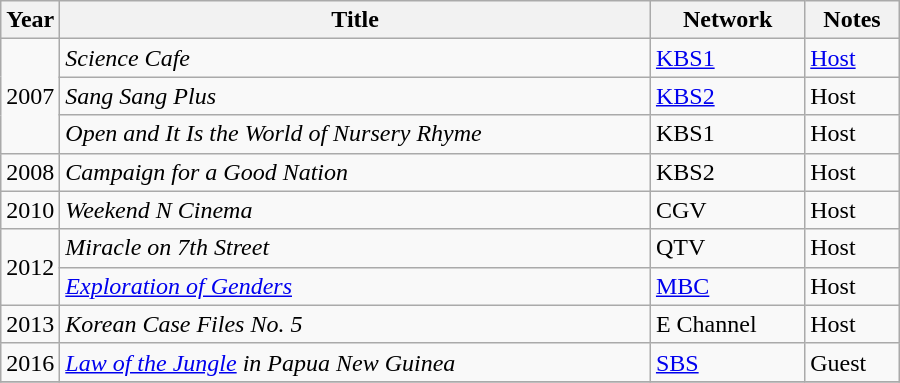<table class="wikitable" style="width:600px">
<tr>
<th width=10>Year</th>
<th>Title</th>
<th>Network</th>
<th>Notes</th>
</tr>
<tr>
<td rowspan=3>2007</td>
<td><em>Science Cafe</em></td>
<td><a href='#'>KBS1</a></td>
<td><a href='#'>Host</a></td>
</tr>
<tr>
<td><em>Sang Sang Plus</em></td>
<td><a href='#'>KBS2</a></td>
<td>Host</td>
</tr>
<tr>
<td><em>Open and It Is the World of Nursery Rhyme</em></td>
<td>KBS1</td>
<td>Host</td>
</tr>
<tr>
<td>2008</td>
<td><em>Campaign for a Good Nation</em></td>
<td>KBS2</td>
<td>Host</td>
</tr>
<tr>
<td>2010</td>
<td><em>Weekend N Cinema</em></td>
<td>CGV</td>
<td>Host</td>
</tr>
<tr>
<td rowspan=2>2012</td>
<td><em>Miracle on 7th Street</em></td>
<td>QTV</td>
<td>Host</td>
</tr>
<tr>
<td><em><a href='#'>Exploration of Genders</a></em></td>
<td><a href='#'>MBC</a></td>
<td>Host</td>
</tr>
<tr>
<td>2013</td>
<td><em>Korean Case Files No. 5</em></td>
<td>E Channel</td>
<td>Host</td>
</tr>
<tr>
<td>2016</td>
<td><em><a href='#'>Law of the Jungle</a> in Papua New Guinea</em></td>
<td><a href='#'>SBS</a></td>
<td>Guest</td>
</tr>
<tr>
</tr>
</table>
